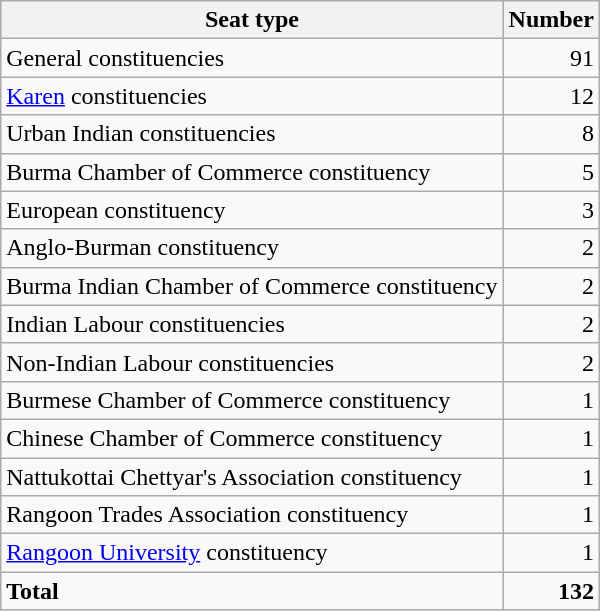<table class=wikitable style=text-align:right>
<tr>
<th>Seat type</th>
<th>Number</th>
</tr>
<tr>
<td align=left>General constituencies</td>
<td>91</td>
</tr>
<tr>
<td align=left><a href='#'>Karen</a> constituencies</td>
<td>12</td>
</tr>
<tr>
<td align=left>Urban Indian constituencies</td>
<td>8</td>
</tr>
<tr>
<td align=left>Burma Chamber of Commerce constituency</td>
<td>5</td>
</tr>
<tr>
<td align=left>European constituency</td>
<td>3</td>
</tr>
<tr>
<td align=left>Anglo-Burman constituency</td>
<td>2</td>
</tr>
<tr>
<td align=left>Burma Indian Chamber of Commerce constituency</td>
<td>2</td>
</tr>
<tr>
<td align=left>Indian Labour constituencies</td>
<td>2</td>
</tr>
<tr>
<td align=left>Non-Indian Labour constituencies</td>
<td>2</td>
</tr>
<tr>
<td align=left>Burmese Chamber of Commerce constituency</td>
<td>1</td>
</tr>
<tr>
<td align=left>Chinese Chamber of Commerce constituency</td>
<td>1</td>
</tr>
<tr>
<td align=left>Nattukottai Chettyar's Association constituency</td>
<td>1</td>
</tr>
<tr>
<td align=left>Rangoon Trades Association constituency</td>
<td>1</td>
</tr>
<tr>
<td align=left><a href='#'>Rangoon University</a> constituency</td>
<td>1</td>
</tr>
<tr>
<td align=left><strong>Total</strong></td>
<td><strong>132</strong></td>
</tr>
</table>
